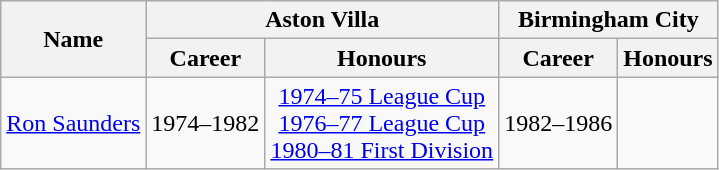<table class="wikitable" style="text-align: center">
<tr>
<th rowspan=2>Name</th>
<th colspan=2>Aston Villa</th>
<th colspan=2>Birmingham City</th>
</tr>
<tr>
<th>Career</th>
<th>Honours</th>
<th>Career</th>
<th>Honours</th>
</tr>
<tr>
<td> <a href='#'>Ron Saunders</a></td>
<td>1974–1982</td>
<td><a href='#'>1974–75 League Cup</a><br><a href='#'>1976–77 League Cup</a><br><a href='#'>1980–81 First Division</a></td>
<td>1982–1986</td>
<td></td>
</tr>
</table>
